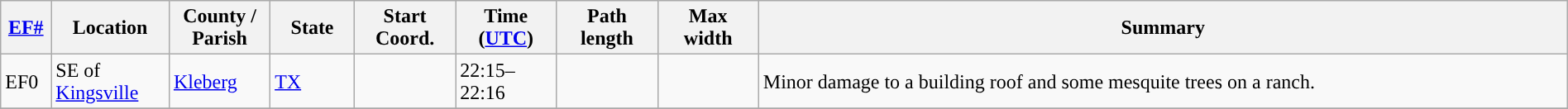<table class="wikitable sortable" style="width:100%;">
<tr>
<th scope="col" width="3%" align="center"><a href='#'>EF#</a></th>
<th scope="col" width="7%" align="center" class="unsortable">Location</th>
<th scope="col" width="6%" align="center" class="unsortable">County / Parish</th>
<th scope="col" width="5%" align="center">State</th>
<th scope="col" width="6%" align="center">Start Coord.</th>
<th scope="col" width="6%" align="center">Time (<a href='#'>UTC</a>)</th>
<th scope="col" width="6%" align="center">Path length</th>
<th scope="col" width="6%" align="center">Max width</th>
<th scope="col" width="48%" class="unsortable" align="center">Summary</th>
</tr>
<tr>
<td>EF0</td>
<td>SE of <a href='#'>Kingsville</a></td>
<td><a href='#'>Kleberg</a></td>
<td><a href='#'>TX</a></td>
<td></td>
<td>22:15–22:16</td>
<td></td>
<td></td>
<td>Minor damage to a building roof and some mesquite trees on a ranch.</td>
</tr>
<tr>
</tr>
</table>
